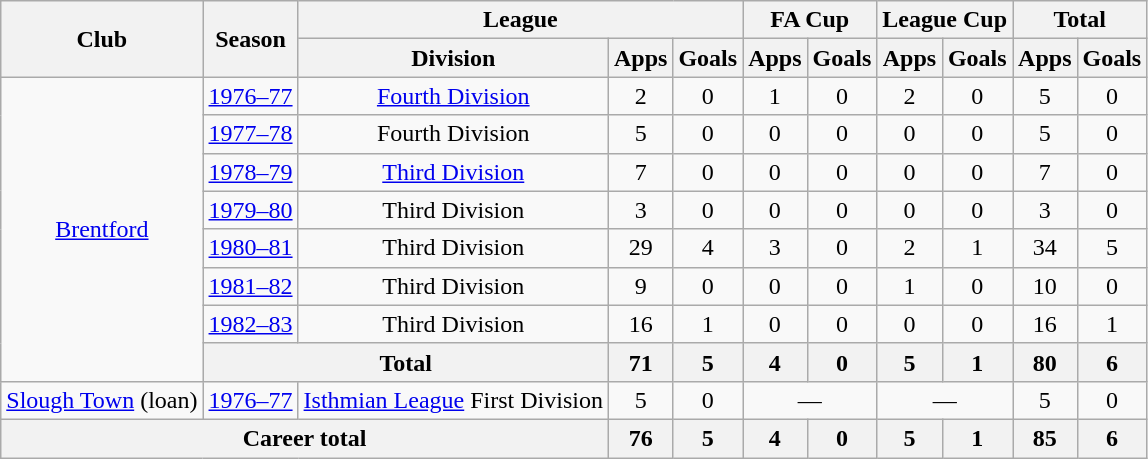<table class="wikitable" style="text-align: center;">
<tr>
<th rowspan="2">Club</th>
<th rowspan="2">Season</th>
<th colspan="3">League</th>
<th colspan="2">FA Cup</th>
<th colspan="2">League Cup</th>
<th colspan="2">Total</th>
</tr>
<tr>
<th>Division</th>
<th>Apps</th>
<th>Goals</th>
<th>Apps</th>
<th>Goals</th>
<th>Apps</th>
<th>Goals</th>
<th>Apps</th>
<th>Goals</th>
</tr>
<tr>
<td rowspan="8"><a href='#'>Brentford</a></td>
<td><a href='#'>1976–77</a></td>
<td><a href='#'>Fourth Division</a></td>
<td>2</td>
<td>0</td>
<td>1</td>
<td>0</td>
<td>2</td>
<td>0</td>
<td>5</td>
<td>0</td>
</tr>
<tr>
<td><a href='#'>1977–78</a></td>
<td>Fourth Division</td>
<td>5</td>
<td>0</td>
<td>0</td>
<td>0</td>
<td>0</td>
<td>0</td>
<td>5</td>
<td>0</td>
</tr>
<tr>
<td><a href='#'>1978–79</a></td>
<td><a href='#'>Third Division</a></td>
<td>7</td>
<td>0</td>
<td>0</td>
<td>0</td>
<td>0</td>
<td>0</td>
<td>7</td>
<td>0</td>
</tr>
<tr>
<td><a href='#'>1979–80</a></td>
<td>Third Division</td>
<td>3</td>
<td>0</td>
<td>0</td>
<td>0</td>
<td>0</td>
<td>0</td>
<td>3</td>
<td>0</td>
</tr>
<tr>
<td><a href='#'>1980–81</a></td>
<td>Third Division</td>
<td>29</td>
<td>4</td>
<td>3</td>
<td>0</td>
<td>2</td>
<td>1</td>
<td>34</td>
<td>5</td>
</tr>
<tr>
<td><a href='#'>1981–82</a></td>
<td>Third Division</td>
<td>9</td>
<td>0</td>
<td>0</td>
<td>0</td>
<td>1</td>
<td>0</td>
<td>10</td>
<td>0</td>
</tr>
<tr>
<td><a href='#'>1982–83</a></td>
<td>Third Division</td>
<td>16</td>
<td>1</td>
<td>0</td>
<td>0</td>
<td>0</td>
<td>0</td>
<td>16</td>
<td>1</td>
</tr>
<tr>
<th colspan="2">Total</th>
<th>71</th>
<th>5</th>
<th>4</th>
<th>0</th>
<th>5</th>
<th>1</th>
<th>80</th>
<th>6</th>
</tr>
<tr>
<td><a href='#'>Slough Town</a> (loan)</td>
<td><a href='#'>1976–77</a></td>
<td><a href='#'>Isthmian League</a> First Division</td>
<td>5</td>
<td>0</td>
<td colspan="2">—</td>
<td colspan="2">—</td>
<td>5</td>
<td>0</td>
</tr>
<tr>
<th colspan="3">Career total</th>
<th>76</th>
<th>5</th>
<th>4</th>
<th>0</th>
<th>5</th>
<th>1</th>
<th>85</th>
<th>6</th>
</tr>
</table>
